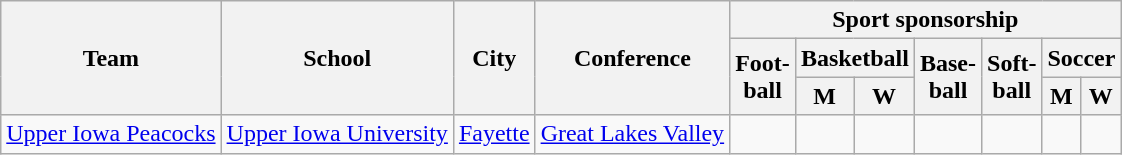<table class="sortable wikitable">
<tr>
<th rowspan=3>Team</th>
<th rowspan=3>School</th>
<th rowspan=3>City</th>
<th rowspan=3>Conference</th>
<th colspan=7>Sport sponsorship</th>
</tr>
<tr>
<th rowspan=2>Foot-<br>ball</th>
<th colspan=2>Basketball</th>
<th rowspan=2>Base-<br>ball</th>
<th rowspan=2>Soft-<br>ball</th>
<th colspan=2>Soccer</th>
</tr>
<tr>
<th>M</th>
<th>W</th>
<th>M</th>
<th>W</th>
</tr>
<tr>
<td><a href='#'>Upper Iowa Peacocks</a></td>
<td><a href='#'>Upper Iowa University</a></td>
<td><a href='#'>Fayette</a></td>
<td><a href='#'>Great Lakes Valley</a></td>
<td></td>
<td></td>
<td></td>
<td></td>
<td></td>
<td></td>
<td></td>
</tr>
</table>
